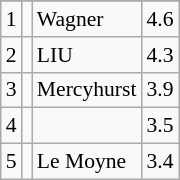<table class="wikitable sortable" style="font-size:90%;">
<tr>
</tr>
<tr>
<td style="text-align:center;">1</td>
<td></td>
<td>Wagner</td>
<td style="text-align:center;">4.6</td>
</tr>
<tr>
<td style="text-align:center;">2</td>
<td></td>
<td>LIU</td>
<td style="text-align:center;">4.3</td>
</tr>
<tr>
<td style="text-align:center;">3</td>
<td></td>
<td>Mercyhurst</td>
<td style="text-align:center;">3.9</td>
</tr>
<tr>
<td style="text-align:center;">4</td>
<td></td>
<td></td>
<td style="text-align:center;">3.5</td>
</tr>
<tr>
<td style="text-align:center;">5</td>
<td></td>
<td>Le Moyne</td>
<td style="text-align:center;">3.4</td>
</tr>
</table>
